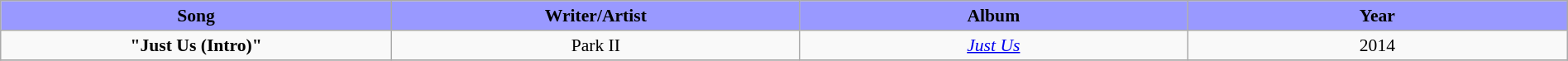<table class="wikitable" style="margin:0.5em auto; clear:both; font-size:.9em; text-align:center; width:100%">
<tr>
<th width="500" style="background: #99F;">Song</th>
<th width="500" style="background: #99F;">Writer/Artist</th>
<th width="500" style="background: #99F;">Album</th>
<th width="500" style="background: #99F;">Year</th>
</tr>
<tr>
<td><strong>"Just Us (Intro)"</strong></td>
<td>Park II</td>
<td><em><a href='#'>Just Us</a></em></td>
<td>2014</td>
</tr>
<tr>
</tr>
</table>
